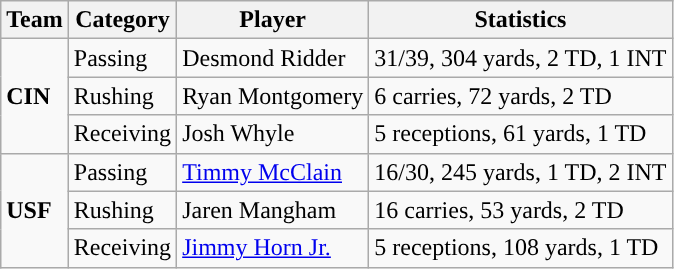<table class="wikitable" style="float: left;">
<tr>
<th>Team</th>
<th>Category</th>
<th>Player</th>
<th>Statistics</th>
</tr>
<tr>
<td rowspan=3><strong>CIN</strong></td>
<td>Passing</td>
<td>Desmond Ridder</td>
<td>31/39, 304 yards, 2 TD, 1 INT</td>
</tr>
<tr>
<td>Rushing</td>
<td>Ryan Montgomery</td>
<td>6 carries, 72 yards, 2 TD</td>
</tr>
<tr>
<td>Receiving</td>
<td>Josh Whyle</td>
<td>5 receptions, 61 yards, 1 TD</td>
</tr>
<tr>
<td rowspan=3><strong>USF</strong></td>
<td>Passing</td>
<td><a href='#'>Timmy McClain</a></td>
<td>16/30, 245 yards, 1 TD, 2 INT</td>
</tr>
<tr>
<td>Rushing</td>
<td>Jaren Mangham</td>
<td>16 carries, 53 yards, 2 TD</td>
</tr>
<tr>
<td>Receiving</td>
<td><a href='#'>Jimmy Horn Jr.</a></td>
<td>5 receptions, 108 yards, 1 TD</td>
</tr>
</table>
